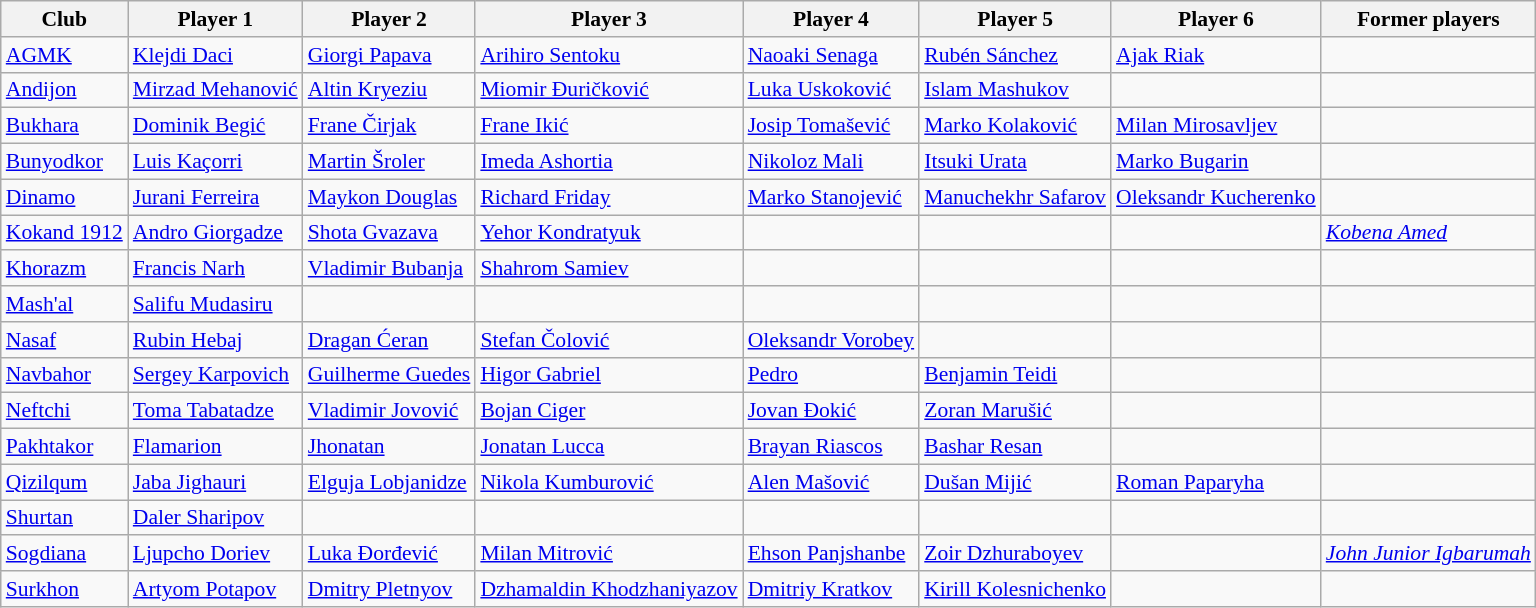<table class="wikitable" style="font-size:90%;">
<tr>
<th>Club</th>
<th>Player 1</th>
<th>Player 2</th>
<th>Player 3</th>
<th>Player 4</th>
<th>Player 5</th>
<th>Player 6</th>
<th>Former players</th>
</tr>
<tr>
<td><a href='#'>AGMK</a></td>
<td> <a href='#'>Klejdi Daci</a></td>
<td> <a href='#'>Giorgi Papava</a></td>
<td> <a href='#'>Arihiro Sentoku</a></td>
<td> <a href='#'>Naoaki Senaga</a></td>
<td> <a href='#'>Rubén Sánchez</a></td>
<td> <a href='#'>Ajak Riak</a></td>
<td></td>
</tr>
<tr>
<td><a href='#'>Andijon</a></td>
<td> <a href='#'>Mirzad Mehanović</a></td>
<td> <a href='#'>Altin Kryeziu</a></td>
<td> <a href='#'>Miomir Đuričković</a></td>
<td> <a href='#'>Luka Uskoković</a></td>
<td> <a href='#'>Islam Mashukov</a></td>
<td></td>
<td></td>
</tr>
<tr>
<td><a href='#'>Bukhara</a></td>
<td> <a href='#'>Dominik Begić</a></td>
<td> <a href='#'>Frane Čirjak</a></td>
<td> <a href='#'>Frane Ikić</a></td>
<td> <a href='#'>Josip Tomašević</a></td>
<td> <a href='#'>Marko Kolaković</a></td>
<td> <a href='#'>Milan Mirosavljev</a></td>
<td></td>
</tr>
<tr>
<td><a href='#'>Bunyodkor</a></td>
<td> <a href='#'>Luis Kaçorri</a></td>
<td> <a href='#'>Martin Šroler</a></td>
<td> <a href='#'>Imeda Ashortia</a></td>
<td> <a href='#'>Nikoloz Mali</a></td>
<td> <a href='#'>Itsuki Urata</a></td>
<td> <a href='#'>Marko Bugarin</a></td>
<td></td>
</tr>
<tr>
<td><a href='#'>Dinamo</a></td>
<td> <a href='#'>Jurani Ferreira</a></td>
<td> <a href='#'>Maykon Douglas</a></td>
<td> <a href='#'>Richard Friday</a></td>
<td> <a href='#'>Marko Stanojević</a></td>
<td> <a href='#'>Manuchekhr Safarov</a></td>
<td> <a href='#'>Oleksandr Kucherenko</a></td>
<td></td>
</tr>
<tr>
<td><a href='#'>Kokand 1912</a></td>
<td> <a href='#'>Andro Giorgadze</a></td>
<td> <a href='#'>Shota Gvazava</a></td>
<td> <a href='#'>Yehor Kondratyuk</a></td>
<td></td>
<td></td>
<td></td>
<td> <em><a href='#'>Kobena Amed</a></em></td>
</tr>
<tr>
<td><a href='#'>Khorazm</a></td>
<td> <a href='#'>Francis Narh</a></td>
<td> <a href='#'>Vladimir Bubanja</a></td>
<td> <a href='#'>Shahrom Samiev</a></td>
<td></td>
<td></td>
<td></td>
<td></td>
</tr>
<tr>
<td><a href='#'>Mash'al</a></td>
<td> <a href='#'>Salifu Mudasiru</a></td>
<td></td>
<td></td>
<td></td>
<td></td>
<td></td>
<td></td>
</tr>
<tr>
<td><a href='#'>Nasaf</a></td>
<td> <a href='#'>Rubin Hebaj</a></td>
<td> <a href='#'>Dragan Ćeran</a></td>
<td> <a href='#'>Stefan Čolović</a></td>
<td> <a href='#'>Oleksandr Vorobey</a></td>
<td></td>
<td></td>
<td></td>
</tr>
<tr>
<td><a href='#'>Navbahor</a></td>
<td> <a href='#'>Sergey Karpovich</a></td>
<td> <a href='#'>Guilherme Guedes</a></td>
<td> <a href='#'>Higor Gabriel</a></td>
<td> <a href='#'>Pedro</a></td>
<td> <a href='#'>Benjamin Teidi</a></td>
<td></td>
<td></td>
</tr>
<tr>
<td><a href='#'>Neftchi</a></td>
<td> <a href='#'>Toma Tabatadze</a></td>
<td> <a href='#'>Vladimir Jovović</a></td>
<td> <a href='#'>Bojan Ciger</a></td>
<td> <a href='#'>Jovan Đokić</a></td>
<td> <a href='#'>Zoran Marušić</a></td>
<td></td>
<td></td>
</tr>
<tr>
<td><a href='#'>Pakhtakor</a></td>
<td> <a href='#'>Flamarion</a></td>
<td> <a href='#'>Jhonatan</a></td>
<td> <a href='#'>Jonatan Lucca</a></td>
<td> <a href='#'>Brayan Riascos</a></td>
<td> <a href='#'>Bashar Resan</a></td>
<td></td>
<td></td>
</tr>
<tr>
<td><a href='#'>Qizilqum</a></td>
<td> <a href='#'>Jaba Jighauri</a></td>
<td> <a href='#'>Elguja Lobjanidze</a></td>
<td> <a href='#'>Nikola Kumburović</a></td>
<td> <a href='#'>Alen Mašović</a></td>
<td> <a href='#'>Dušan Mijić</a></td>
<td> <a href='#'>Roman Paparyha</a></td>
<td></td>
</tr>
<tr>
<td><a href='#'>Shurtan</a></td>
<td> <a href='#'>Daler Sharipov</a></td>
<td></td>
<td></td>
<td></td>
<td></td>
<td></td>
<td></td>
</tr>
<tr>
<td><a href='#'>Sogdiana</a></td>
<td> <a href='#'>Ljupcho Doriev</a></td>
<td> <a href='#'>Luka Đorđević</a></td>
<td> <a href='#'>Milan Mitrović</a></td>
<td> <a href='#'>Ehson Panjshanbe</a></td>
<td> <a href='#'>Zoir Dzhuraboyev</a></td>
<td></td>
<td> <em><a href='#'>John Junior Igbarumah</a></em></td>
</tr>
<tr>
<td><a href='#'>Surkhon</a></td>
<td> <a href='#'>Artyom Potapov</a></td>
<td> <a href='#'>Dmitry Pletnyov</a></td>
<td> <a href='#'>Dzhamaldin Khodzhaniyazov</a></td>
<td> <a href='#'>Dmitriy Kratkov</a></td>
<td> <a href='#'>Kirill Kolesnichenko</a></td>
<td></td>
<td></td>
</tr>
</table>
